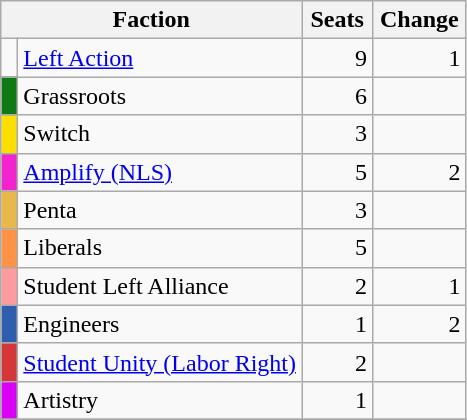<table class="wikitable" style="text-align:right; margin-bottom:0">
<tr>
<th style="width:10px;" colspan=3>Faction</th>
<th style="width:40px;">Seats</th>
<th style="width:40px;">Change</th>
</tr>
<tr>
<td rowspan="1" width="1px" > </td>
<td style="text-align:left;" colspan="2"><a href='#'>Left Action</a></td>
<td style="width:40px;">9</td>
<td style="width:55px;"> 1</td>
</tr>
<tr>
<td rowspan="1" width="1px" bgcolor="#0F7A13"> </td>
<td style="text-align:left;" colspan="2">Grassroots</td>
<td style="width:40px;">6</td>
<td style="width:55px;"></td>
</tr>
<tr>
<td rowspan="1" width="1px" bgcolor="#FCDE01"> </td>
<td style="text-align:left;" colspan="2">Switch</td>
<td style="width:40px;">3</td>
<td style="width:55px;"></td>
</tr>
<tr>
<td rowspan="1" width="1px" bgcolor="#F323CF"> </td>
<td style="text-align:left;" colspan="2"><a href='#'>Amplify (NLS)</a></td>
<td style="width:40px;">5</td>
<td style="width:55px;"> 2</td>
</tr>
<tr>
<td rowspan="1" width="1px" bgcolor="#E8B84B"> </td>
<td style="text-align:left;" colspan="2">Penta</td>
<td style="width:40px;">3</td>
<td style="width:55px;"></td>
</tr>
<tr>
<td rowspan="1" width="1px" bgcolor="#FE9245"> </td>
<td style="text-align:left;" colspan="2">Liberals</td>
<td style="width:40px;">5</td>
<td style="width:55px;"></td>
</tr>
<tr>
<td rowspan="1" width="1px" bgcolor="#FD9B9E"> </td>
<td style="text-align:left;" colspan="2">Student Left Alliance</td>
<td style="width:40px;">2</td>
<td style="width:55px;"> 1</td>
</tr>
<tr>
<td rowspan="1" width="1px" bgcolor="#2F5EAF"> </td>
<td style="text-align:left;" colspan="2">Engineers</td>
<td style="width:40px;">1</td>
<td style="width:55px;"> 2</td>
</tr>
<tr>
<td rowspan="1" width="1px" bgcolor="#D53637"> </td>
<td style="text-align:left;" colspan="2"><a href='#'>Student Unity (Labor Right)</a></td>
<td style="width:40px;">2</td>
<td style="width:55px;"></td>
</tr>
<tr>
<td rowspan="1" width="1px" bgcolor="#DB00F6"> </td>
<td style="text-align:left;" colspan="2">Artistry</td>
<td style="width:40px;">1</td>
<td style="width:55px;"></td>
</tr>
<tr>
</tr>
</table>
